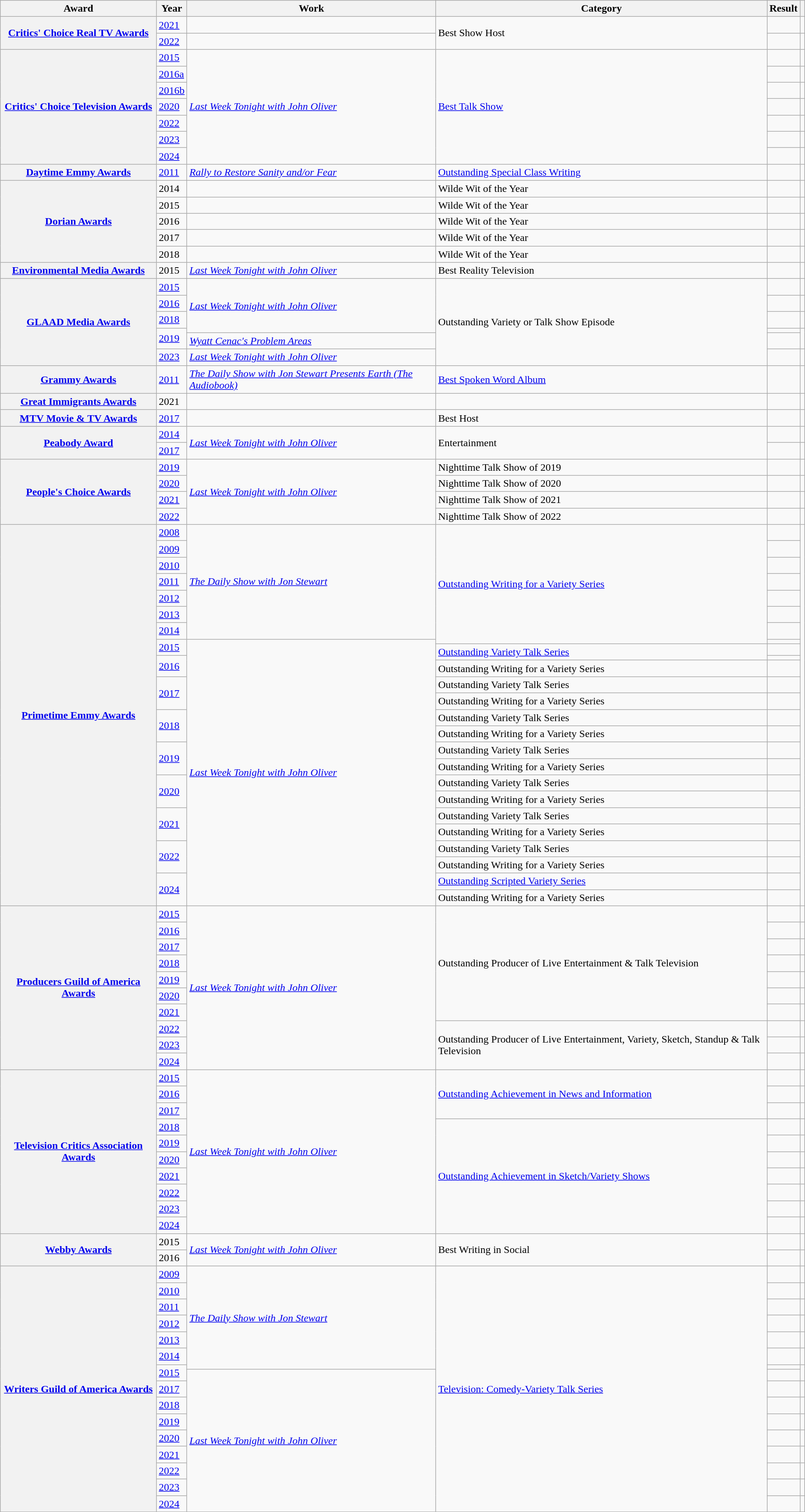<table class="wikitable sortable plainrowheaders">
<tr>
<th scope="col">Award</th>
<th scope="col">Year</th>
<th scope="col">Work</th>
<th scope="col">Category</th>
<th scope="col">Result</th>
<th scope="col" class="unsortable"></th>
</tr>
<tr>
<th rowspan="2" scope="rowgroup"><a href='#'>Critics' Choice Real TV Awards</a></th>
<td scope="row"><a href='#'>2021</a></td>
<td></td>
<td rowspan="2">Best Show Host</td>
<td></td>
<td style="text-align:center;"></td>
</tr>
<tr>
<td><a href='#'>2022</a></td>
<td></td>
<td></td>
<td style="text-align:center;"></td>
</tr>
<tr>
<th rowspan="7" scope="rowgroup"><a href='#'>Critics' Choice Television Awards</a></th>
<td scope="row"><a href='#'>2015</a></td>
<td rowspan="7" data-sort-value="Supermodel"><em><a href='#'>Last Week Tonight with John Oliver</a></em></td>
<td rowspan="7"><a href='#'>Best Talk Show</a></td>
<td></td>
<td style="text-align:center;"></td>
</tr>
<tr>
<td><a href='#'>2016a</a></td>
<td></td>
<td style="text-align:center;"></td>
</tr>
<tr>
<td><a href='#'>2016b</a></td>
<td></td>
<td style="text-align:center;"></td>
</tr>
<tr>
<td><a href='#'>2020</a></td>
<td></td>
<td style="text-align:center;"></td>
</tr>
<tr>
<td><a href='#'>2022</a></td>
<td></td>
<td style="text-align:center;"></td>
</tr>
<tr>
<td><a href='#'>2023</a></td>
<td></td>
<td style="text-align:center;"></td>
</tr>
<tr>
<td><a href='#'>2024</a></td>
<td></td>
<td style="text-align:center;"></td>
</tr>
<tr>
<th scope="rowgroup"><a href='#'>Daytime Emmy Awards</a></th>
<td><a href='#'>2011</a></td>
<td><em><a href='#'>Rally to Restore Sanity and/or Fear</a></em></td>
<td><a href='#'>Outstanding Special Class Writing</a></td>
<td></td>
<td style="text-align:center;"></td>
</tr>
<tr>
<th rowspan="5"; scope="rowgroup"><a href='#'>Dorian Awards</a></th>
<td>2014</td>
<td></td>
<td>Wilde Wit of the Year</td>
<td></td>
<td style="text-align:center;"></td>
</tr>
<tr>
<td>2015</td>
<td></td>
<td>Wilde Wit of the Year</td>
<td></td>
<td style="text-align:center;"></td>
</tr>
<tr>
<td>2016</td>
<td></td>
<td>Wilde Wit of the Year</td>
<td></td>
<td style="text-align:center;"></td>
</tr>
<tr>
<td>2017</td>
<td></td>
<td>Wilde Wit of the Year</td>
<td></td>
<td style="text-align:center;"></td>
</tr>
<tr>
<td>2018</td>
<td></td>
<td>Wilde Wit of the Year</td>
<td></td>
<td style="text-align:center;"></td>
</tr>
<tr>
<th scope="row"><a href='#'>Environmental Media Awards</a></th>
<td>2015</td>
<td><em><a href='#'>Last Week Tonight with John Oliver</a></em></td>
<td>Best Reality Television</td>
<td></td>
<td style="text-align:center;"></td>
</tr>
<tr>
<th rowspan="6" scope="rowgroup"><a href='#'>GLAAD Media Awards</a></th>
<td><a href='#'>2015</a></td>
<td rowspan="4"><em><a href='#'>Last Week Tonight with John Oliver</a></em></td>
<td rowspan="6">Outstanding Variety or Talk Show Episode</td>
<td></td>
<td style="text-align:center;"></td>
</tr>
<tr>
<td><a href='#'>2016</a></td>
<td></td>
<td style="text-align:center;"></td>
</tr>
<tr>
<td><a href='#'>2018</a></td>
<td></td>
<td style="text-align:center;"></td>
</tr>
<tr>
<td rowspan="2"><a href='#'>2019</a></td>
<td></td>
<td rowspan="2" style="text-align:center;"></td>
</tr>
<tr>
<td><em><a href='#'>Wyatt Cenac's Problem Areas</a></em></td>
<td></td>
</tr>
<tr>
<td><a href='#'>2023</a></td>
<td><em><a href='#'>Last Week Tonight with John Oliver</a></em></td>
<td></td>
<td style="text-align:center;"></td>
</tr>
<tr>
<th scope="row"><a href='#'>Grammy Awards</a></th>
<td><a href='#'>2011</a></td>
<td data-sort-value="Daily Show with Jon Stewart Presents Earth (The Audiobook), The"><em><a href='#'>The Daily Show with Jon Stewart Presents Earth (The Audiobook)</a></em></td>
<td><a href='#'>Best Spoken Word Album</a></td>
<td></td>
<td style="text-align:center;"></td>
</tr>
<tr>
<th scope="row"><a href='#'>Great Immigrants Awards</a></th>
<td>2021</td>
<td></td>
<td></td>
<td></td>
<td style="text-align:center;"></td>
</tr>
<tr>
<th scope="row"><a href='#'>MTV Movie & TV Awards</a></th>
<td><a href='#'>2017</a></td>
<td></td>
<td>Best Host</td>
<td></td>
<td style="text-align:center;"></td>
</tr>
<tr>
<th rowspan="2" scope="rowgroup"><a href='#'>Peabody Award</a></th>
<td><a href='#'>2014</a></td>
<td rowspan="2"><em><a href='#'>Last Week Tonight with John Oliver</a></em></td>
<td rowspan="2">Entertainment</td>
<td></td>
<td style="text-align:center;"></td>
</tr>
<tr>
<td><a href='#'>2017</a></td>
<td></td>
<td style="text-align:center;"></td>
</tr>
<tr>
<th rowspan="4" scope="rowgroup"><a href='#'>People's Choice Awards</a></th>
<td><a href='#'>2019</a></td>
<td rowspan="4"><em><a href='#'>Last Week Tonight with John Oliver</a></em></td>
<td>Nighttime Talk Show of 2019</td>
<td></td>
<td style="text-align:center;"></td>
</tr>
<tr>
<td><a href='#'>2020</a></td>
<td>Nighttime Talk Show of 2020</td>
<td></td>
<td style="text-align:center;"></td>
</tr>
<tr>
<td><a href='#'>2021</a></td>
<td>Nighttime Talk Show of 2021</td>
<td></td>
<td style="text-align:center;"></td>
</tr>
<tr>
<td><a href='#'>2022</a></td>
<td>Nighttime Talk Show of 2022</td>
<td></td>
<td style="text-align:center;"></td>
</tr>
<tr>
<th rowspan="25" scope="rowgroup"><a href='#'>Primetime Emmy Awards</a></th>
<td><a href='#'>2008</a></td>
<td rowspan="7"; data-sort-value="Daily Show with Jon Stewart, The"><em><a href='#'>The Daily Show with Jon Stewart</a></em></td>
<td rowspan="8"><a href='#'>Outstanding Writing for a Variety Series</a></td>
<td></td>
<td rowspan="25"; style="text-align:center;"></td>
</tr>
<tr>
<td><a href='#'>2009</a></td>
<td></td>
</tr>
<tr>
<td><a href='#'>2010</a></td>
<td></td>
</tr>
<tr>
<td><a href='#'>2011</a></td>
<td></td>
</tr>
<tr>
<td><a href='#'>2012</a></td>
<td></td>
</tr>
<tr>
<td><a href='#'>2013</a></td>
<td></td>
</tr>
<tr>
<td><a href='#'>2014</a></td>
<td></td>
</tr>
<tr>
<td rowspan="2"><a href='#'>2015</a></td>
<td rowspan="18"><em><a href='#'>Last Week Tonight with John Oliver</a></em></td>
<td></td>
</tr>
<tr>
<td rowspan="2"><a href='#'>Outstanding Variety Talk Series</a></td>
<td></td>
</tr>
<tr>
<td rowspan="2"><a href='#'>2016</a></td>
<td></td>
</tr>
<tr>
<td>Outstanding Writing for a Variety Series</td>
<td></td>
</tr>
<tr>
<td rowspan="2"><a href='#'>2017</a></td>
<td>Outstanding Variety Talk Series</td>
<td></td>
</tr>
<tr>
<td>Outstanding Writing for a Variety Series</td>
<td></td>
</tr>
<tr>
<td rowspan="2"><a href='#'>2018</a></td>
<td>Outstanding Variety Talk Series</td>
<td></td>
</tr>
<tr>
<td>Outstanding Writing for a Variety Series</td>
<td></td>
</tr>
<tr>
<td rowspan="2"><a href='#'>2019</a></td>
<td>Outstanding Variety Talk Series</td>
<td></td>
</tr>
<tr>
<td>Outstanding Writing for a Variety Series</td>
<td></td>
</tr>
<tr>
<td rowspan="2"><a href='#'>2020</a></td>
<td>Outstanding Variety Talk Series</td>
<td></td>
</tr>
<tr>
<td>Outstanding Writing for a Variety Series</td>
<td></td>
</tr>
<tr>
<td rowspan="2"><a href='#'>2021</a></td>
<td>Outstanding Variety Talk Series</td>
<td></td>
</tr>
<tr>
<td>Outstanding Writing for a Variety Series</td>
<td></td>
</tr>
<tr>
<td rowspan="2"><a href='#'>2022</a></td>
<td>Outstanding Variety Talk Series</td>
<td></td>
</tr>
<tr>
<td>Outstanding Writing for a Variety Series</td>
<td></td>
</tr>
<tr>
<td rowspan="2"><a href='#'>2024</a></td>
<td><a href='#'>Outstanding Scripted Variety Series</a></td>
<td></td>
</tr>
<tr>
<td>Outstanding Writing for a Variety Series</td>
<td></td>
</tr>
<tr>
<th rowspan="10" scope="rowgroup" ;><a href='#'>Producers Guild of America Awards</a></th>
<td><a href='#'>2015</a></td>
<td rowspan="10"><em><a href='#'>Last Week Tonight with John Oliver</a></em></td>
<td rowspan="7">Outstanding Producer of Live Entertainment & Talk Television</td>
<td></td>
<td style="text-align:center;"></td>
</tr>
<tr>
<td><a href='#'>2016</a></td>
<td></td>
<td style="text-align:center;"></td>
</tr>
<tr>
<td><a href='#'>2017</a></td>
<td></td>
<td style="text-align:center;"></td>
</tr>
<tr>
<td><a href='#'>2018</a></td>
<td></td>
<td style="text-align:center;"></td>
</tr>
<tr>
<td><a href='#'>2019</a></td>
<td></td>
<td style="text-align:center;"></td>
</tr>
<tr>
<td><a href='#'>2020</a></td>
<td></td>
<td style="text-align:center;"></td>
</tr>
<tr>
<td><a href='#'>2021</a></td>
<td></td>
<td style="text-align:center;"></td>
</tr>
<tr>
<td><a href='#'>2022</a></td>
<td rowspan="3">Outstanding Producer of Live Entertainment, Variety, Sketch, Standup & Talk Television</td>
<td></td>
<td style="text-align:center;"></td>
</tr>
<tr>
<td><a href='#'>2023</a></td>
<td></td>
<td style="text-align:center;"></td>
</tr>
<tr>
<td><a href='#'>2024</a></td>
<td></td>
<td></td>
</tr>
<tr>
<th rowspan="10" scope="rowgroup"><a href='#'>Television Critics Association Awards</a></th>
<td><a href='#'>2015</a></td>
<td rowspan="10"><em><a href='#'>Last Week Tonight with John Oliver</a></em></td>
<td rowspan="3"><a href='#'>Outstanding Achievement in News and Information</a></td>
<td></td>
<td style="text-align:center;"></td>
</tr>
<tr>
<td><a href='#'>2016</a></td>
<td></td>
<td style="text-align:center;"></td>
</tr>
<tr>
<td><a href='#'>2017</a></td>
<td></td>
<td style="text-align:center;"></td>
</tr>
<tr>
<td><a href='#'>2018</a></td>
<td rowspan="7"><a href='#'>Outstanding Achievement in Sketch/Variety Shows</a></td>
<td></td>
<td style="text-align:center;"></td>
</tr>
<tr>
<td><a href='#'>2019</a></td>
<td></td>
<td style="text-align:center;"></td>
</tr>
<tr>
<td><a href='#'>2020</a></td>
<td></td>
<td style="text-align:center;"></td>
</tr>
<tr>
<td><a href='#'>2021</a></td>
<td></td>
<td style="text-align:center;"></td>
</tr>
<tr>
<td><a href='#'>2022</a></td>
<td></td>
<td style="text-align:center;"></td>
</tr>
<tr>
<td><a href='#'>2023</a></td>
<td></td>
<td style="text-align:center;"></td>
</tr>
<tr>
<td><a href='#'>2024</a></td>
<td></td>
<td style="text-align:center;"></td>
</tr>
<tr>
<th rowspan="2" scope="rowgroup" ;><a href='#'>Webby Awards</a></th>
<td>2015</td>
<td rowspan="2"><em><a href='#'>Last Week Tonight with John Oliver</a></em></td>
<td rowspan="2">Best Writing in Social</td>
<td></td>
<td style="text-align:center;"></td>
</tr>
<tr>
<td>2016</td>
<td></td>
<td style="text-align:center;"></td>
</tr>
<tr>
<th rowspan="16" scope="rowgroup"><a href='#'>Writers Guild of America Awards</a></th>
<td><a href='#'>2009</a></td>
<td rowspan="7"; data-sort-value="Daily Show with Jon Stewart, The"><em><a href='#'>The Daily Show with Jon Stewart</a></em></td>
<td rowspan="16"><a href='#'>Television: Comedy-Variety Talk Series</a></td>
<td></td>
<td style="text-align:center;"></td>
</tr>
<tr>
<td><a href='#'>2010</a></td>
<td></td>
<td style="text-align:center;"></td>
</tr>
<tr>
<td><a href='#'>2011</a></td>
<td></td>
<td style="text-align:center;"></td>
</tr>
<tr>
<td><a href='#'>2012</a></td>
<td></td>
<td style="text-align:center;"></td>
</tr>
<tr>
<td><a href='#'>2013</a></td>
<td></td>
<td style="text-align:center;"></td>
</tr>
<tr>
<td><a href='#'>2014</a></td>
<td></td>
<td style="text-align:center;"></td>
</tr>
<tr>
<td rowspan="2"><a href='#'>2015</a></td>
<td></td>
<td rowspan="2"; style="text-align:center;"></td>
</tr>
<tr>
<td rowspan="9"><em><a href='#'>Last Week Tonight with John Oliver</a></em></td>
<td></td>
</tr>
<tr>
<td><a href='#'>2017</a></td>
<td></td>
<td style="text-align:center;"></td>
</tr>
<tr>
<td><a href='#'>2018</a></td>
<td></td>
<td style="text-align:center;"></td>
</tr>
<tr>
<td><a href='#'>2019</a></td>
<td></td>
<td style="text-align:center;"></td>
</tr>
<tr>
<td><a href='#'>2020</a></td>
<td></td>
<td style="text-align:center;"></td>
</tr>
<tr>
<td><a href='#'>2021</a></td>
<td></td>
<td style="text-align:center;"></td>
</tr>
<tr>
<td><a href='#'>2022</a></td>
<td></td>
<td style="text-align:center;"></td>
</tr>
<tr>
<td><a href='#'>2023</a></td>
<td></td>
<td style="text-align:center;"></td>
</tr>
<tr>
<td><a href='#'>2024</a></td>
<td></td>
<td style="text-align:center;"></td>
</tr>
</table>
